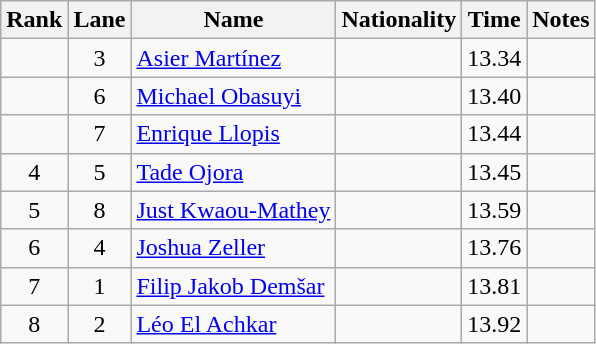<table class="wikitable sortable" style="text-align:center">
<tr>
<th>Rank</th>
<th>Lane</th>
<th>Name</th>
<th>Nationality</th>
<th>Time</th>
<th>Notes</th>
</tr>
<tr>
<td></td>
<td>3</td>
<td align=left><a href='#'>Asier Martínez</a></td>
<td align=left></td>
<td>13.34</td>
<td></td>
</tr>
<tr>
<td></td>
<td>6</td>
<td align=left><a href='#'>Michael Obasuyi</a></td>
<td align=left></td>
<td>13.40</td>
<td></td>
</tr>
<tr>
<td></td>
<td>7</td>
<td align=left><a href='#'>Enrique Llopis</a></td>
<td align=left></td>
<td>13.44</td>
<td></td>
</tr>
<tr>
<td>4</td>
<td>5</td>
<td align=left><a href='#'>Tade Ojora</a></td>
<td align=left></td>
<td>13.45</td>
<td></td>
</tr>
<tr>
<td>5</td>
<td>8</td>
<td align=left><a href='#'>Just Kwaou-Mathey</a></td>
<td align=left></td>
<td>13.59</td>
<td></td>
</tr>
<tr>
<td>6</td>
<td>4</td>
<td align=left><a href='#'>Joshua Zeller</a></td>
<td align=left></td>
<td>13.76</td>
<td></td>
</tr>
<tr>
<td>7</td>
<td>1</td>
<td align=left><a href='#'>Filip Jakob Demšar</a></td>
<td align=left></td>
<td>13.81</td>
<td></td>
</tr>
<tr>
<td>8</td>
<td>2</td>
<td align=left><a href='#'>Léo El Achkar</a></td>
<td align=left></td>
<td>13.92</td>
<td></td>
</tr>
</table>
